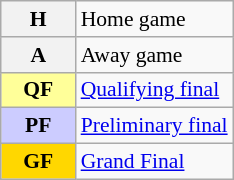<table class="wikitable plainrowheaders" style="font-size:90%;">
<tr>
<th scope=row><strong>H</strong></th>
<td>Home game</td>
</tr>
<tr>
<th scope=row><strong>A</strong></th>
<td>Away game</td>
</tr>
<tr>
<th scope=row style="background:#ff9; border:1px solid #aaa; width:3em;">QF</th>
<td><a href='#'>Qualifying final</a></td>
</tr>
<tr>
<th scope=row style="background:#ccf; border:1px solid #aaa; width:3em;">PF</th>
<td><a href='#'>Preliminary final</a></td>
</tr>
<tr>
<th scope=row style="background:gold; border:1px solid #aaa; width:3em;">GF</th>
<td><a href='#'>Grand Final</a></td>
</tr>
</table>
